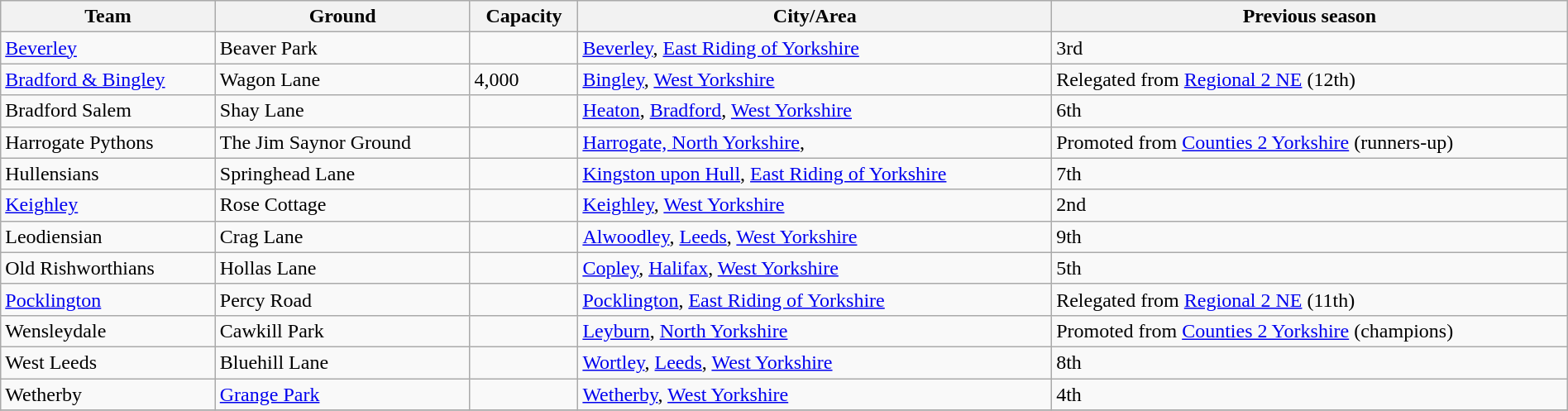<table class="wikitable sortable" width=100%>
<tr>
<th>Team</th>
<th>Ground</th>
<th>Capacity</th>
<th>City/Area</th>
<th>Previous season</th>
</tr>
<tr>
<td><a href='#'>Beverley</a></td>
<td>Beaver Park</td>
<td></td>
<td><a href='#'>Beverley</a>, <a href='#'>East Riding of Yorkshire</a></td>
<td>3rd</td>
</tr>
<tr>
<td><a href='#'>Bradford & Bingley</a></td>
<td>Wagon Lane</td>
<td>4,000</td>
<td><a href='#'>Bingley</a>, <a href='#'>West Yorkshire</a></td>
<td>Relegated from <a href='#'>Regional 2 NE</a> (12th)</td>
</tr>
<tr>
<td>Bradford Salem</td>
<td>Shay Lane</td>
<td></td>
<td><a href='#'>Heaton</a>, <a href='#'>Bradford</a>, <a href='#'>West Yorkshire</a></td>
<td>6th</td>
</tr>
<tr>
<td>Harrogate Pythons</td>
<td>The Jim Saynor Ground</td>
<td></td>
<td><a href='#'>Harrogate, North Yorkshire</a>,</td>
<td>Promoted from <a href='#'>Counties 2 Yorkshire</a> (runners-up)</td>
</tr>
<tr>
<td>Hullensians</td>
<td>Springhead Lane</td>
<td></td>
<td><a href='#'>Kingston upon Hull</a>, <a href='#'>East Riding of Yorkshire</a></td>
<td>7th</td>
</tr>
<tr>
<td><a href='#'>Keighley</a></td>
<td>Rose Cottage</td>
<td></td>
<td><a href='#'>Keighley</a>, <a href='#'>West Yorkshire</a></td>
<td>2nd</td>
</tr>
<tr>
<td>Leodiensian</td>
<td>Crag Lane</td>
<td></td>
<td><a href='#'>Alwoodley</a>, <a href='#'>Leeds</a>, <a href='#'>West Yorkshire</a></td>
<td>9th</td>
</tr>
<tr>
<td>Old Rishworthians</td>
<td>Hollas Lane</td>
<td></td>
<td><a href='#'>Copley</a>, <a href='#'>Halifax</a>, <a href='#'>West Yorkshire</a></td>
<td>5th</td>
</tr>
<tr>
<td><a href='#'>Pocklington</a></td>
<td>Percy Road</td>
<td></td>
<td><a href='#'>Pocklington</a>, <a href='#'>East Riding of Yorkshire</a></td>
<td>Relegated from <a href='#'>Regional 2 NE</a> (11th)</td>
</tr>
<tr>
<td>Wensleydale</td>
<td>Cawkill Park</td>
<td></td>
<td><a href='#'>Leyburn</a>, <a href='#'>North Yorkshire</a></td>
<td>Promoted from <a href='#'>Counties 2 Yorkshire</a> (champions)</td>
</tr>
<tr>
<td>West Leeds</td>
<td>Bluehill Lane</td>
<td></td>
<td><a href='#'>Wortley</a>, <a href='#'>Leeds</a>, <a href='#'>West Yorkshire</a></td>
<td>8th</td>
</tr>
<tr>
<td>Wetherby</td>
<td><a href='#'>Grange Park</a></td>
<td></td>
<td><a href='#'>Wetherby</a>, <a href='#'>West Yorkshire</a></td>
<td>4th</td>
</tr>
<tr>
</tr>
</table>
